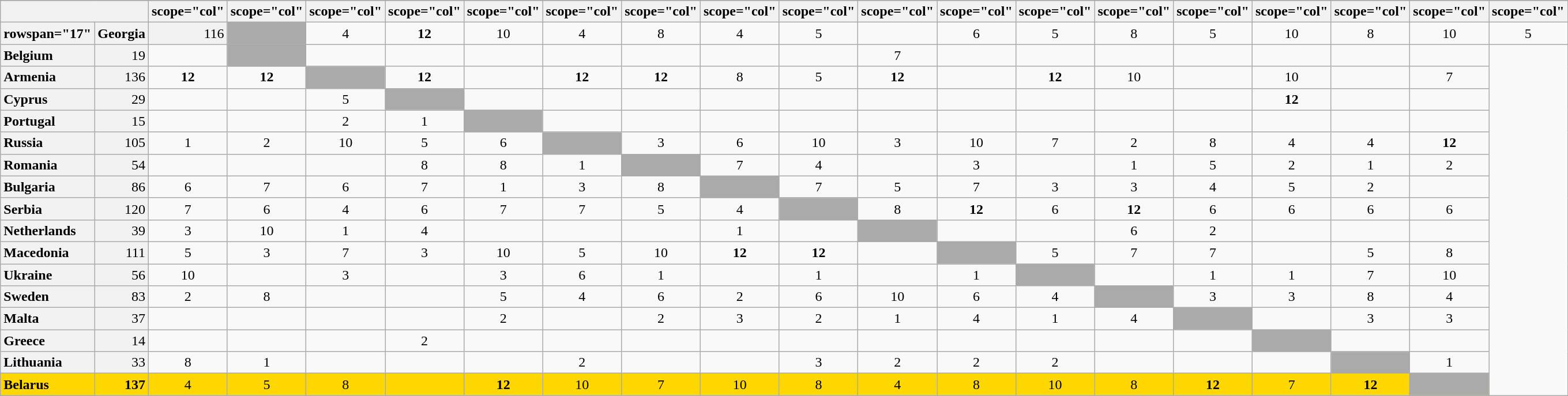<table class="wikitable plainrowheaders" style="text-align:center;">
<tr>
</tr>
<tr>
<th colspan="2"></th>
<th>scope="col" </th>
<th>scope="col" </th>
<th>scope="col" </th>
<th>scope="col" </th>
<th>scope="col" </th>
<th>scope="col" </th>
<th>scope="col" </th>
<th>scope="col" </th>
<th>scope="col" </th>
<th>scope="col" </th>
<th>scope="col" </th>
<th>scope="col" </th>
<th>scope="col" </th>
<th>scope="col" </th>
<th>scope="col" </th>
<th>scope="col" </th>
<th>scope="col" </th>
<th>scope="col" </th>
</tr>
<tr>
<th>rowspan="17" </th>
<th scope="row" style="text-align:left; background:#f2f2f2;">Georgia</th>
<td style="text-align:right; background:#f2f2f2;">116</td>
<td style="text-align:left; background:#aaa;"></td>
<td>4</td>
<td><strong>12</strong></td>
<td>10</td>
<td>4</td>
<td>8</td>
<td>4</td>
<td>5</td>
<td></td>
<td>6</td>
<td>5</td>
<td>8</td>
<td>5</td>
<td>10</td>
<td>8</td>
<td>10</td>
<td>5</td>
</tr>
<tr>
<th scope="row" style="text-align:left; background:#f2f2f2;">Belgium</th>
<td style="text-align:right; background:#f2f2f2;">19</td>
<td></td>
<td style="text-align:left; background:#aaa;"></td>
<td></td>
<td></td>
<td></td>
<td></td>
<td></td>
<td></td>
<td></td>
<td>7</td>
<td></td>
<td></td>
<td></td>
<td></td>
<td></td>
<td></td>
<td></td>
</tr>
<tr>
<th scope="row" style="text-align:left; background:#f2f2f2;">Armenia</th>
<td style="text-align:right; background:#f2f2f2;">136</td>
<td><strong>12</strong></td>
<td><strong>12</strong></td>
<td style="text-align:left; background:#aaa;"></td>
<td><strong>12</strong></td>
<td></td>
<td><strong>12</strong></td>
<td><strong>12</strong></td>
<td>8</td>
<td>5</td>
<td><strong>12</strong></td>
<td></td>
<td><strong>12</strong></td>
<td>10</td>
<td></td>
<td>10</td>
<td></td>
<td>7</td>
</tr>
<tr>
<th scope="row" style="text-align:left; background:#f2f2f2;">Cyprus</th>
<td style="text-align:right; background:#f2f2f2;">29</td>
<td></td>
<td></td>
<td>5</td>
<td style="text-align:left; background:#aaa;"></td>
<td></td>
<td></td>
<td></td>
<td></td>
<td></td>
<td></td>
<td></td>
<td></td>
<td></td>
<td></td>
<td><strong>12</strong></td>
<td></td>
<td></td>
</tr>
<tr>
<th scope="row" style="text-align:left; background:#f2f2f2;">Portugal</th>
<td style="text-align:right; background:#f2f2f2;">15</td>
<td></td>
<td></td>
<td>2</td>
<td>1</td>
<td style="text-align:left; background:#aaa;"></td>
<td></td>
<td></td>
<td></td>
<td></td>
<td></td>
<td></td>
<td></td>
<td></td>
<td></td>
<td></td>
<td></td>
<td></td>
</tr>
<tr>
<th scope="row" style="text-align:left; background:#f2f2f2;">Russia</th>
<td style="text-align:right; background:#f2f2f2;">105</td>
<td>1</td>
<td>2</td>
<td>10</td>
<td>5</td>
<td>6</td>
<td style="text-align:left; background:#aaa;"></td>
<td>3</td>
<td>6</td>
<td>10</td>
<td>3</td>
<td>10</td>
<td>7</td>
<td>2</td>
<td>8</td>
<td>4</td>
<td>4</td>
<td><strong>12</strong></td>
</tr>
<tr>
<th scope="row" style="text-align:left; background:#f2f2f2;">Romania</th>
<td style="text-align:right; background:#f2f2f2;">54</td>
<td></td>
<td></td>
<td></td>
<td>8</td>
<td>8</td>
<td>1</td>
<td style="text-align:left; background:#aaa;"></td>
<td>7</td>
<td>4</td>
<td></td>
<td>3</td>
<td></td>
<td>1</td>
<td>5</td>
<td>2</td>
<td>1</td>
<td>2</td>
</tr>
<tr>
<th scope="row" style="text-align:left; background:#f2f2f2;">Bulgaria</th>
<td style="text-align:right; background:#f2f2f2;">86</td>
<td>6</td>
<td>7</td>
<td>6</td>
<td>7</td>
<td>1</td>
<td>3</td>
<td>8</td>
<td style="text-align:left; background:#aaa;"></td>
<td>7</td>
<td>5</td>
<td>7</td>
<td>3</td>
<td>3</td>
<td>4</td>
<td>5</td>
<td>2</td>
<td></td>
</tr>
<tr>
<th scope="row" style="text-align:left; background:#f2f2f2;">Serbia</th>
<td style="text-align:right; background:#f2f2f2;">120</td>
<td>7</td>
<td>6</td>
<td>4</td>
<td>6</td>
<td>7</td>
<td>7</td>
<td>5</td>
<td>4</td>
<td style="text-align:left; background:#aaa;"></td>
<td>8</td>
<td><strong>12</strong></td>
<td>6</td>
<td><strong>12</strong></td>
<td>6</td>
<td>6</td>
<td>6</td>
<td>6</td>
</tr>
<tr>
<th scope="row" style="text-align:left; background:#f2f2f2;">Netherlands</th>
<td style="text-align:right; background:#f2f2f2;">39</td>
<td>3</td>
<td>10</td>
<td>1</td>
<td>4</td>
<td></td>
<td></td>
<td></td>
<td>1</td>
<td></td>
<td style="text-align:left; background:#aaa;"></td>
<td></td>
<td></td>
<td>6</td>
<td>2</td>
<td></td>
<td></td>
<td></td>
</tr>
<tr>
<th scope="row" style="text-align:left; background:#f2f2f2;">Macedonia</th>
<td style="text-align:right; background:#f2f2f2;">111</td>
<td>5</td>
<td>3</td>
<td>7</td>
<td>3</td>
<td>10</td>
<td>5</td>
<td>10</td>
<td><strong>12</strong></td>
<td><strong>12</strong></td>
<td></td>
<td style="text-align:left; background:#aaa;"></td>
<td>5</td>
<td>7</td>
<td>7</td>
<td></td>
<td>5</td>
<td>8</td>
</tr>
<tr>
<th scope="row" style="text-align:left; background:#f2f2f2;">Ukraine</th>
<td style="text-align:right; background:#f2f2f2;">56</td>
<td>10</td>
<td></td>
<td>3</td>
<td></td>
<td>3</td>
<td>6</td>
<td>1</td>
<td></td>
<td>1</td>
<td></td>
<td>1</td>
<td style="text-align:left; background:#aaa;"></td>
<td></td>
<td>1</td>
<td>1</td>
<td>7</td>
<td>10</td>
</tr>
<tr>
<th scope="row" style="text-align:left; background:#f2f2f2;">Sweden</th>
<td style="text-align:right; background:#f2f2f2;">83</td>
<td>2</td>
<td>8</td>
<td></td>
<td></td>
<td>5</td>
<td>4</td>
<td>6</td>
<td>2</td>
<td>6</td>
<td>10</td>
<td>6</td>
<td>4</td>
<td style="text-align:left; background:#aaa;"></td>
<td>3</td>
<td>3</td>
<td>8</td>
<td>4</td>
</tr>
<tr>
<th scope="row" style="text-align:left; background:#f2f2f2;">Malta</th>
<td style="text-align:right; background:#f2f2f2;">37</td>
<td></td>
<td></td>
<td></td>
<td></td>
<td>2</td>
<td></td>
<td>2</td>
<td>3</td>
<td>2</td>
<td>1</td>
<td>4</td>
<td>1</td>
<td>4</td>
<td style="text-align:left; background:#aaa;"></td>
<td></td>
<td>3</td>
<td>3</td>
</tr>
<tr>
<th scope="row" style="text-align:left; background:#f2f2f2;">Greece</th>
<td style="text-align:right; background:#f2f2f2;">14</td>
<td></td>
<td></td>
<td></td>
<td>2</td>
<td></td>
<td></td>
<td></td>
<td></td>
<td></td>
<td></td>
<td></td>
<td></td>
<td></td>
<td></td>
<td style="text-align:left; background:#aaa;"></td>
<td></td>
<td></td>
</tr>
<tr>
<th scope="row" style="text-align:left; background:#f2f2f2;">Lithuania</th>
<td style="text-align:right; background:#f2f2f2;">33</td>
<td>8</td>
<td>1</td>
<td></td>
<td></td>
<td></td>
<td>2</td>
<td></td>
<td></td>
<td>3</td>
<td>2</td>
<td>2</td>
<td>2</td>
<td></td>
<td></td>
<td></td>
<td style="text-align:left; background:#aaa;"></td>
<td>1</td>
</tr>
<tr style="background:gold;">
<th scope="row" style="text-align:left; font-weight:bold; background:gold;">Belarus</th>
<td style="text-align:right; font-weight:bold;">137</td>
<td>4</td>
<td>5</td>
<td>8</td>
<td></td>
<td><strong>12</strong></td>
<td>10</td>
<td>7</td>
<td>10</td>
<td>8</td>
<td>4</td>
<td>8</td>
<td>10</td>
<td>8</td>
<td><strong>12</strong></td>
<td>7</td>
<td><strong>12</strong></td>
<td style="text-align:left; background:#aaa;"></td>
</tr>
</table>
